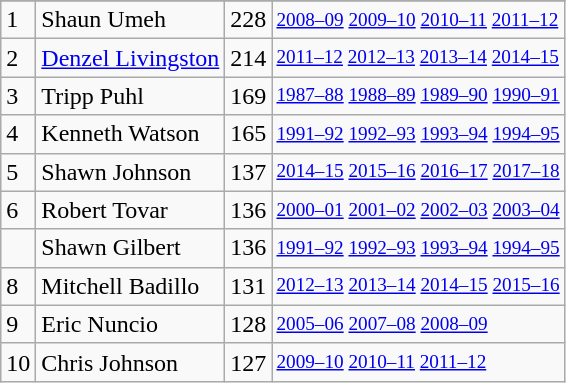<table class="wikitable">
<tr>
</tr>
<tr>
<td>1</td>
<td>Shaun Umeh</td>
<td>228</td>
<td style="font-size:80%;"><a href='#'>2008–09</a> <a href='#'>2009–10</a> <a href='#'>2010–11</a> <a href='#'>2011–12</a></td>
</tr>
<tr>
<td>2</td>
<td><a href='#'>Denzel Livingston</a></td>
<td>214</td>
<td style="font-size:80%;"><a href='#'>2011–12</a> <a href='#'>2012–13</a> <a href='#'>2013–14</a> <a href='#'>2014–15</a></td>
</tr>
<tr>
<td>3</td>
<td>Tripp Puhl</td>
<td>169</td>
<td style="font-size:80%;"><a href='#'>1987–88</a> <a href='#'>1988–89</a> <a href='#'>1989–90</a> <a href='#'>1990–91</a></td>
</tr>
<tr>
<td>4</td>
<td>Kenneth Watson</td>
<td>165</td>
<td style="font-size:80%;"><a href='#'>1991–92</a> <a href='#'>1992–93</a> <a href='#'>1993–94</a> <a href='#'>1994–95</a></td>
</tr>
<tr>
<td>5</td>
<td>Shawn Johnson</td>
<td>137</td>
<td style="font-size:80%;"><a href='#'>2014–15</a> <a href='#'>2015–16</a> <a href='#'>2016–17</a> <a href='#'>2017–18</a></td>
</tr>
<tr>
<td>6</td>
<td>Robert Tovar</td>
<td>136</td>
<td style="font-size:80%;"><a href='#'>2000–01</a> <a href='#'>2001–02</a> <a href='#'>2002–03</a> <a href='#'>2003–04</a></td>
</tr>
<tr>
<td></td>
<td>Shawn Gilbert</td>
<td>136</td>
<td style="font-size:80%;"><a href='#'>1991–92</a> <a href='#'>1992–93</a> <a href='#'>1993–94</a> <a href='#'>1994–95</a></td>
</tr>
<tr>
<td>8</td>
<td>Mitchell Badillo</td>
<td>131</td>
<td style="font-size:80%;"><a href='#'>2012–13</a> <a href='#'>2013–14</a> <a href='#'>2014–15</a> <a href='#'>2015–16</a></td>
</tr>
<tr>
<td>9</td>
<td>Eric Nuncio</td>
<td>128</td>
<td style="font-size:80%;"><a href='#'>2005–06</a> <a href='#'>2007–08</a> <a href='#'>2008–09</a></td>
</tr>
<tr>
<td>10</td>
<td>Chris Johnson</td>
<td>127</td>
<td style="font-size:80%;"><a href='#'>2009–10</a> <a href='#'>2010–11</a> <a href='#'>2011–12</a></td>
</tr>
</table>
